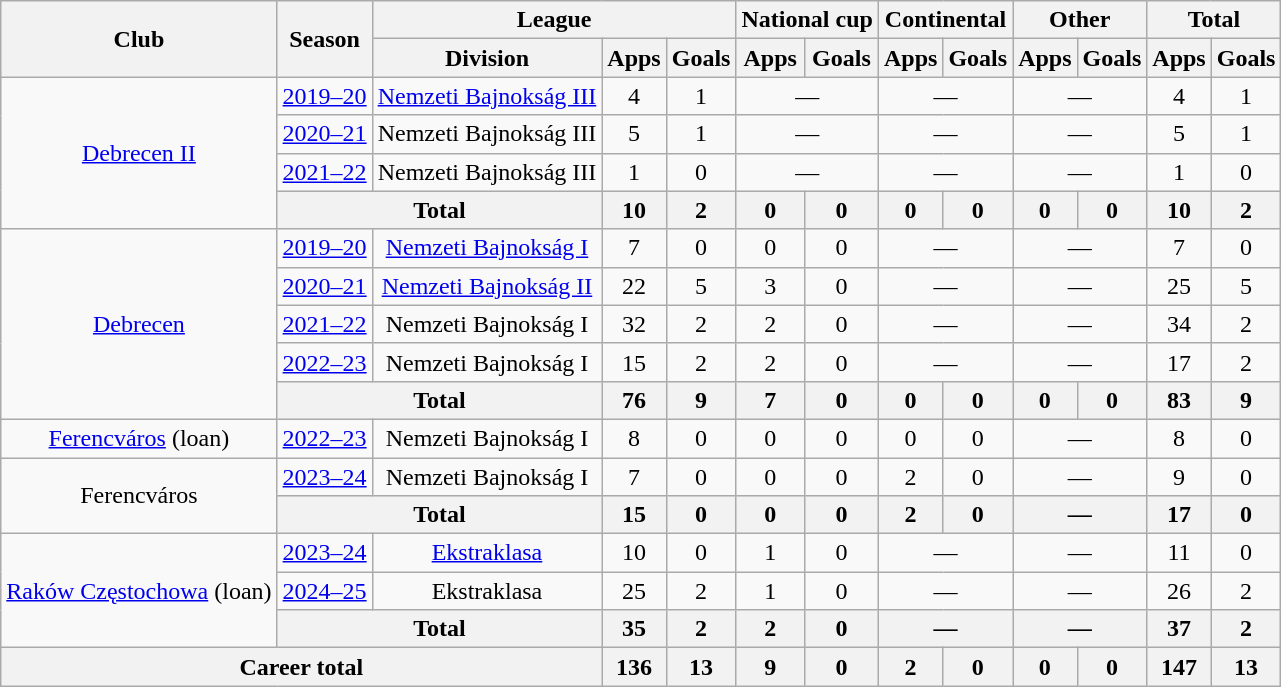<table class="wikitable" style="text-align:center">
<tr>
<th rowspan="2">Club</th>
<th rowspan="2">Season</th>
<th colspan="3">League</th>
<th colspan="2">National cup</th>
<th colspan="2">Continental</th>
<th colspan="2">Other</th>
<th colspan="2">Total</th>
</tr>
<tr>
<th>Division</th>
<th>Apps</th>
<th>Goals</th>
<th>Apps</th>
<th>Goals</th>
<th>Apps</th>
<th>Goals</th>
<th>Apps</th>
<th>Goals</th>
<th>Apps</th>
<th>Goals</th>
</tr>
<tr>
<td rowspan="4"><a href='#'>Debrecen II</a></td>
<td><a href='#'>2019–20</a></td>
<td><a href='#'>Nemzeti Bajnokság III</a></td>
<td>4</td>
<td>1</td>
<td colspan="2">—</td>
<td colspan="2">—</td>
<td colspan="2">—</td>
<td>4</td>
<td>1</td>
</tr>
<tr>
<td><a href='#'>2020–21</a></td>
<td>Nemzeti Bajnokság III</td>
<td>5</td>
<td>1</td>
<td colspan="2">—</td>
<td colspan="2">—</td>
<td colspan="2">—</td>
<td>5</td>
<td>1</td>
</tr>
<tr>
<td><a href='#'>2021–22</a></td>
<td>Nemzeti Bajnokság III</td>
<td>1</td>
<td>0</td>
<td colspan="2">—</td>
<td colspan="2">—</td>
<td colspan="2">—</td>
<td>1</td>
<td>0</td>
</tr>
<tr>
<th colspan="2">Total</th>
<th>10</th>
<th>2</th>
<th>0</th>
<th>0</th>
<th>0</th>
<th>0</th>
<th>0</th>
<th>0</th>
<th>10</th>
<th>2</th>
</tr>
<tr>
<td rowspan="5"><a href='#'>Debrecen</a></td>
<td><a href='#'>2019–20</a></td>
<td><a href='#'>Nemzeti Bajnokság I</a></td>
<td>7</td>
<td>0</td>
<td>0</td>
<td>0</td>
<td colspan="2">—</td>
<td colspan="2">—</td>
<td>7</td>
<td>0</td>
</tr>
<tr>
<td><a href='#'>2020–21</a></td>
<td><a href='#'>Nemzeti Bajnokság II</a></td>
<td>22</td>
<td>5</td>
<td>3</td>
<td>0</td>
<td colspan="2">—</td>
<td colspan="2">—</td>
<td>25</td>
<td>5</td>
</tr>
<tr>
<td><a href='#'>2021–22</a></td>
<td>Nemzeti Bajnokság I</td>
<td>32</td>
<td>2</td>
<td>2</td>
<td>0</td>
<td colspan="2">—</td>
<td colspan="2">—</td>
<td>34</td>
<td>2</td>
</tr>
<tr>
<td><a href='#'>2022–23</a></td>
<td>Nemzeti Bajnokság I</td>
<td>15</td>
<td>2</td>
<td>2</td>
<td>0</td>
<td colspan="2">—</td>
<td colspan="2">—</td>
<td>17</td>
<td>2</td>
</tr>
<tr>
<th colspan="2">Total</th>
<th>76</th>
<th>9</th>
<th>7</th>
<th>0</th>
<th>0</th>
<th>0</th>
<th>0</th>
<th>0</th>
<th>83</th>
<th>9</th>
</tr>
<tr>
<td><a href='#'>Ferencváros</a> (loan)</td>
<td><a href='#'>2022–23</a></td>
<td>Nemzeti Bajnokság I</td>
<td>8</td>
<td>0</td>
<td>0</td>
<td>0</td>
<td>0</td>
<td>0</td>
<td colspan="2">—</td>
<td>8</td>
<td>0</td>
</tr>
<tr>
<td rowspan="2">Ferencváros</td>
<td><a href='#'>2023–24</a></td>
<td>Nemzeti Bajnokság I</td>
<td>7</td>
<td>0</td>
<td>0</td>
<td>0</td>
<td>2</td>
<td>0</td>
<td colspan="2">—</td>
<td>9</td>
<td>0</td>
</tr>
<tr>
<th colspan="2">Total</th>
<th>15</th>
<th>0</th>
<th>0</th>
<th>0</th>
<th>2</th>
<th>0</th>
<th colspan="2">—</th>
<th>17</th>
<th>0</th>
</tr>
<tr>
<td rowspan="3"><a href='#'>Raków Częstochowa</a> (loan)</td>
<td><a href='#'>2023–24</a></td>
<td><a href='#'>Ekstraklasa</a></td>
<td>10</td>
<td>0</td>
<td>1</td>
<td>0</td>
<td colspan="2">—</td>
<td colspan="2">—</td>
<td>11</td>
<td>0</td>
</tr>
<tr>
<td><a href='#'>2024–25</a></td>
<td>Ekstraklasa</td>
<td>25</td>
<td>2</td>
<td>1</td>
<td>0</td>
<td colspan="2">—</td>
<td colspan="2">—</td>
<td>26</td>
<td>2</td>
</tr>
<tr>
<th colspan="2">Total</th>
<th>35</th>
<th>2</th>
<th>2</th>
<th>0</th>
<th colspan="2">—</th>
<th colspan="2">—</th>
<th>37</th>
<th>2</th>
</tr>
<tr>
<th colspan="3">Career total</th>
<th>136</th>
<th>13</th>
<th>9</th>
<th>0</th>
<th>2</th>
<th>0</th>
<th>0</th>
<th>0</th>
<th>147</th>
<th>13</th>
</tr>
</table>
